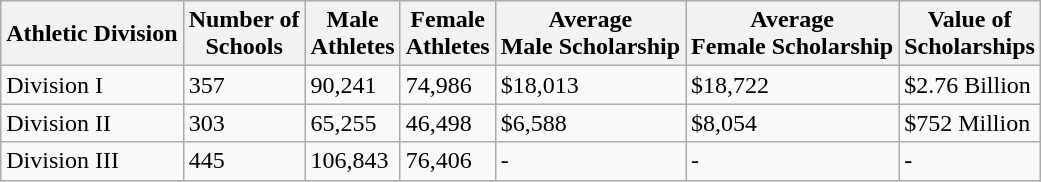<table class="wikitable">
<tr>
<th>Athletic Division</th>
<th>Number of<br>Schools</th>
<th>Male<br>Athletes</th>
<th>Female<br>Athletes</th>
<th>Average<br>Male 
Scholarship</th>
<th>Average<br>Female
Scholarship</th>
<th>Value of<br>Scholarships</th>
</tr>
<tr>
<td>Division I</td>
<td>357</td>
<td>90,241</td>
<td>74,986</td>
<td>$18,013</td>
<td>$18,722</td>
<td>$2.76 Billion</td>
</tr>
<tr>
<td>Division II</td>
<td>303</td>
<td>65,255</td>
<td>46,498</td>
<td>$6,588</td>
<td>$8,054</td>
<td>$752 Million</td>
</tr>
<tr>
<td>Division III</td>
<td>445</td>
<td>106,843</td>
<td>76,406</td>
<td>-</td>
<td>-</td>
<td>-</td>
</tr>
</table>
